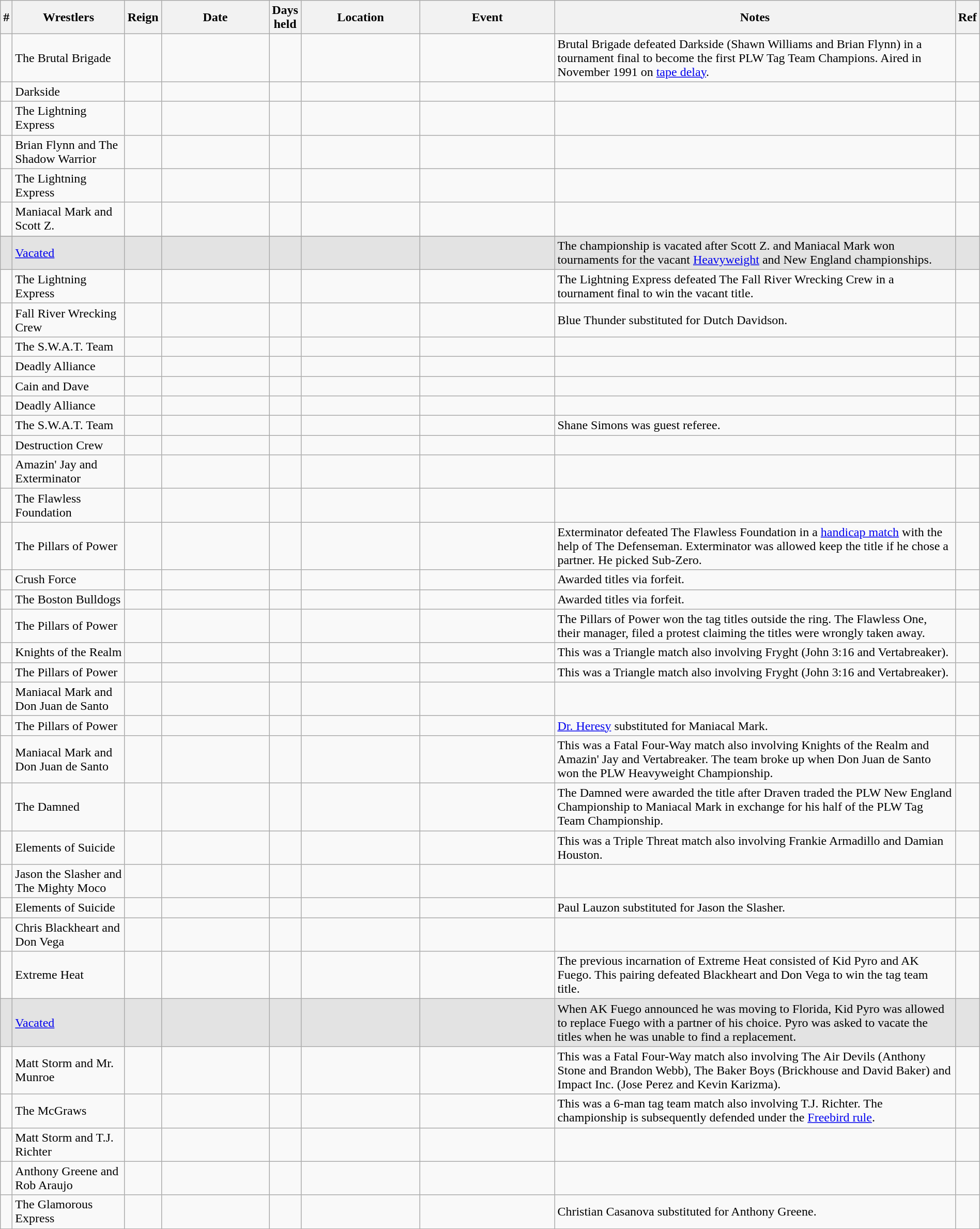<table class="wikitable sortable"  style="width:100%;">
<tr>
<th style="width:0;">#</th>
<th style="width:12%;">Wrestlers</th>
<th style="width:0;">Reign</th>
<th style="width:12%;">Date</th>
<th style="width:3%; ">Days held</th>
<th style="width:13%;">Location</th>
<th style="width:15%;">Event</th>
<th style="width:55%;" class="unsortable">Notes</th>
<th style="width:0;"   class="unsortable">Ref</th>
</tr>
<tr>
<td></td>
<td>The Brutal Brigade<br></td>
<td></td>
<td></td>
<td></td>
<td></td>
<td></td>
<td align="left">Brutal Brigade defeated Darkside (Shawn Williams and Brian Flynn) in a tournament final to become the first PLW Tag Team Champions. Aired in November 1991 on <a href='#'>tape delay</a>.</td>
<td align="left"></td>
</tr>
<tr>
<td></td>
<td>Darkside<br></td>
<td></td>
<td></td>
<td></td>
<td></td>
<td></td>
<td align="left"></td>
<td align="left"></td>
</tr>
<tr>
<td></td>
<td>The Lightning Express<br></td>
<td></td>
<td></td>
<td></td>
<td></td>
<td></td>
<td align="left"></td>
<td align="left"></td>
</tr>
<tr>
<td></td>
<td>Brian Flynn and The Shadow Warrior</td>
<td></td>
<td></td>
<td></td>
<td></td>
<td></td>
<td align="left"></td>
<td align="left"></td>
</tr>
<tr>
<td></td>
<td>The Lightning Express</td>
<td></td>
<td></td>
<td></td>
<td></td>
<td></td>
<td align="left"></td>
<td align="left"></td>
</tr>
<tr>
<td></td>
<td>Maniacal Mark and Scott Z.</td>
<td></td>
<td></td>
<td></td>
<td></td>
<td></td>
<td align="left"></td>
<td align="left"></td>
</tr>
<tr>
</tr>
<tr style="background-color:#e3e3e3">
<td></td>
<td><a href='#'>Vacated</a></td>
<td></td>
<td></td>
<td></td>
<td></td>
<td></td>
<td align=left>The championship is vacated after Scott Z. and Maniacal Mark won tournaments for the vacant <a href='#'>Heavyweight</a> and New England championships.</td>
<td></td>
</tr>
<tr>
<td></td>
<td>The Lightning Express</td>
<td></td>
<td></td>
<td></td>
<td></td>
<td></td>
<td align="left">The Lightning Express defeated The Fall River Wrecking Crew in a tournament final to win the vacant title.</td>
<td align="left"></td>
</tr>
<tr>
<td></td>
<td>Fall River Wrecking Crew<br></td>
<td></td>
<td></td>
<td></td>
<td></td>
<td></td>
<td align="left">Blue Thunder substituted for Dutch Davidson.</td>
<td align="left"></td>
</tr>
<tr>
<td></td>
<td>The S.W.A.T. Team<br></td>
<td></td>
<td></td>
<td></td>
<td></td>
<td></td>
<td align="left"></td>
<td align="left"></td>
</tr>
<tr>
<td></td>
<td>Deadly Alliance<br></td>
<td></td>
<td></td>
<td></td>
<td></td>
<td></td>
<td align="left"></td>
<td align="left"></td>
</tr>
<tr>
<td></td>
<td>Cain and Dave<br></td>
<td></td>
<td></td>
<td></td>
<td></td>
<td></td>
<td align="left"></td>
<td align="left"></td>
</tr>
<tr>
<td></td>
<td>Deadly Alliance<br></td>
<td></td>
<td></td>
<td></td>
<td></td>
<td></td>
<td align="left"></td>
<td align="left"></td>
</tr>
<tr>
<td></td>
<td>The S.W.A.T. Team</td>
<td></td>
<td></td>
<td></td>
<td></td>
<td></td>
<td align="left">Shane Simons was guest referee.</td>
<td align="left"></td>
</tr>
<tr>
<td></td>
<td>Destruction Crew<br></td>
<td></td>
<td></td>
<td></td>
<td></td>
<td></td>
<td align="left"></td>
<td align="left"></td>
</tr>
<tr>
<td></td>
<td>Amazin' Jay and Exterminator</td>
<td></td>
<td></td>
<td></td>
<td></td>
<td></td>
<td align="left"></td>
<td align="left"></td>
</tr>
<tr>
<td></td>
<td>The Flawless Foundation<br></td>
<td></td>
<td></td>
<td></td>
<td></td>
<td></td>
<td align="left"></td>
<td align="left"></td>
</tr>
<tr>
<td></td>
<td>The Pillars of Power<br></td>
<td></td>
<td></td>
<td></td>
<td></td>
<td></td>
<td align="left">Exterminator defeated The Flawless Foundation in a <a href='#'>handicap match</a> with the help of The Defenseman. Exterminator was allowed keep the title if he chose a partner. He picked Sub-Zero.</td>
<td align="left"></td>
</tr>
<tr>
<td></td>
<td>Crush Force<br></td>
<td></td>
<td></td>
<td></td>
<td></td>
<td></td>
<td align="left">Awarded titles via forfeit.</td>
<td align="left"></td>
</tr>
<tr>
<td></td>
<td>The Boston Bulldogs<br></td>
<td></td>
<td></td>
<td></td>
<td></td>
<td></td>
<td align="left">Awarded titles via forfeit.</td>
<td align="left"></td>
</tr>
<tr>
<td></td>
<td>The Pillars of Power</td>
<td></td>
<td></td>
<td></td>
<td></td>
<td></td>
<td align="left">The Pillars of Power won the tag titles outside the ring. The Flawless One, their manager, filed a protest claiming the titles were wrongly taken away.</td>
<td align="left"></td>
</tr>
<tr>
<td></td>
<td>Knights of the Realm<br></td>
<td></td>
<td></td>
<td></td>
<td></td>
<td></td>
<td align="left">This was a Triangle match also involving Fryght (John 3:16 and Vertabreaker).</td>
<td align="left"></td>
</tr>
<tr>
<td></td>
<td>The Pillars of Power</td>
<td></td>
<td></td>
<td></td>
<td></td>
<td></td>
<td align="left">This was a Triangle match also involving Fryght (John 3:16 and Vertabreaker).</td>
<td align="left"></td>
</tr>
<tr>
<td></td>
<td>Maniacal Mark and Don Juan de Santo</td>
<td></td>
<td></td>
<td></td>
<td></td>
<td></td>
<td align="left"></td>
<td align="left"></td>
</tr>
<tr>
<td></td>
<td>The Pillars of Power</td>
<td></td>
<td></td>
<td></td>
<td></td>
<td></td>
<td align="left"><a href='#'>Dr. Heresy</a> substituted for Maniacal Mark.</td>
<td align="left"></td>
</tr>
<tr>
<td></td>
<td>Maniacal Mark and Don Juan de Santo</td>
<td></td>
<td></td>
<td></td>
<td></td>
<td></td>
<td align="left">This was a Fatal Four-Way match also involving Knights of the Realm and Amazin' Jay and Vertabreaker. The team broke up when Don Juan de Santo won the PLW Heavyweight Championship.</td>
<td align="left"></td>
</tr>
<tr>
<td></td>
<td>The Damned<br></td>
<td></td>
<td></td>
<td></td>
<td></td>
<td></td>
<td align="left">The Damned were awarded the title after Draven traded the PLW New England Championship to Maniacal Mark in exchange for his half of the PLW Tag Team Championship.</td>
<td align="left"></td>
</tr>
<tr>
<td></td>
<td>Elements of Suicide<br></td>
<td></td>
<td></td>
<td></td>
<td></td>
<td></td>
<td align="left">This was a Triple Threat match also involving Frankie Armadillo and Damian Houston.</td>
<td align="left"></td>
</tr>
<tr>
<td></td>
<td>Jason the Slasher and The Mighty Moco</td>
<td></td>
<td></td>
<td></td>
<td></td>
<td></td>
<td align="left"></td>
<td align="left"></td>
</tr>
<tr>
<td></td>
<td>Elements of Suicide</td>
<td></td>
<td></td>
<td></td>
<td></td>
<td></td>
<td align="left">Paul Lauzon substituted for Jason the Slasher.</td>
<td align="left"></td>
</tr>
<tr>
<td></td>
<td>Chris Blackheart and Don Vega</td>
<td></td>
<td></td>
<td></td>
<td></td>
<td></td>
<td align="left"></td>
<td align="left"></td>
</tr>
<tr>
<td></td>
<td>Extreme Heat<br></td>
<td></td>
<td></td>
<td></td>
<td></td>
<td></td>
<td align="left">The previous incarnation of Extreme Heat consisted of Kid Pyro and AK Fuego. This pairing defeated Blackheart and Don Vega to win the tag team title.</td>
<td align="left"></td>
</tr>
<tr style="background-color:#e3e3e3">
<td></td>
<td><a href='#'>Vacated</a></td>
<td></td>
<td></td>
<td></td>
<td></td>
<td></td>
<td align=left>When AK Fuego announced he was moving to Florida, Kid Pyro was allowed to replace Fuego with a partner of his choice. Pyro was asked to vacate the titles when he was unable to find a replacement.</td>
<td></td>
</tr>
<tr>
<td></td>
<td>Matt Storm and Mr. Munroe</td>
<td></td>
<td></td>
<td></td>
<td></td>
<td></td>
<td align="left">This was a Fatal Four-Way match also involving The Air Devils (Anthony Stone and Brandon Webb), The Baker Boys (Brickhouse and David Baker) and Impact Inc. (Jose Perez and Kevin Karizma).</td>
<td align="left"></td>
</tr>
<tr>
<td></td>
<td>The McGraws<br></td>
<td></td>
<td></td>
<td></td>
<td></td>
<td></td>
<td align="left">This was a 6-man tag team match also involving T.J. Richter. The championship is subsequently defended under the <a href='#'>Freebird rule</a>.</td>
<td align="left"></td>
</tr>
<tr>
<td></td>
<td>Matt Storm and T.J. Richter</td>
<td></td>
<td></td>
<td></td>
<td></td>
<td></td>
<td align="left"></td>
<td align="left"></td>
</tr>
<tr>
<td></td>
<td>Anthony Greene and Rob Araujo</td>
<td></td>
<td></td>
<td></td>
<td></td>
<td></td>
<td align="left"></td>
<td align="left"></td>
</tr>
<tr>
<td></td>
<td>The Glamorous Express<br></td>
<td></td>
<td></td>
<td></td>
<td></td>
<td></td>
<td align="left">Christian Casanova substituted for Anthony Greene.</td>
<td align="left"></td>
</tr>
</table>
